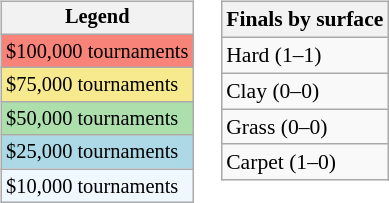<table>
<tr valign=top>
<td><br><table class=wikitable style="font-size:85%">
<tr>
<th>Legend</th>
</tr>
<tr style="background:#f88379;">
<td>$100,000 tournaments</td>
</tr>
<tr style="background:#f7e98e;">
<td>$75,000 tournaments</td>
</tr>
<tr style="background:#addfad;">
<td>$50,000 tournaments</td>
</tr>
<tr style="background:lightblue;">
<td>$25,000 tournaments</td>
</tr>
<tr style="background:#f0f8ff;">
<td>$10,000 tournaments</td>
</tr>
</table>
</td>
<td><br><table class=wikitable style="font-size:90%">
<tr>
<th>Finals by surface</th>
</tr>
<tr>
<td>Hard (1–1)</td>
</tr>
<tr>
<td>Clay (0–0)</td>
</tr>
<tr>
<td>Grass (0–0)</td>
</tr>
<tr>
<td>Carpet (1–0)</td>
</tr>
</table>
</td>
</tr>
</table>
